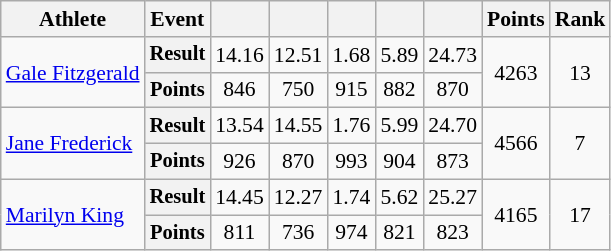<table class=wikitable style=font-size:90%;text-align:center>
<tr>
<th>Athlete</th>
<th>Event</th>
<th></th>
<th></th>
<th></th>
<th></th>
<th></th>
<th>Points</th>
<th>Rank</th>
</tr>
<tr>
<td rowspan=2 align=left><a href='#'>Gale Fitzgerald</a></td>
<th style=font-size:95%>Result</th>
<td>14.16</td>
<td>12.51</td>
<td>1.68</td>
<td>5.89</td>
<td>24.73</td>
<td rowspan=2>4263</td>
<td rowspan=2>13</td>
</tr>
<tr>
<th style=font-size:95%>Points</th>
<td>846</td>
<td>750</td>
<td>915</td>
<td>882</td>
<td>870</td>
</tr>
<tr>
<td rowspan=2 align=left><a href='#'>Jane Frederick</a></td>
<th style=font-size:95%>Result</th>
<td>13.54</td>
<td>14.55</td>
<td>1.76</td>
<td>5.99</td>
<td>24.70</td>
<td rowspan=2>4566</td>
<td rowspan=2>7</td>
</tr>
<tr>
<th style=font-size:95%>Points</th>
<td>926</td>
<td>870</td>
<td>993</td>
<td>904</td>
<td>873</td>
</tr>
<tr>
<td rowspan=2 align=left><a href='#'>Marilyn King</a></td>
<th style=font-size:95%>Result</th>
<td>14.45</td>
<td>12.27</td>
<td>1.74</td>
<td>5.62</td>
<td>25.27</td>
<td rowspan=2>4165</td>
<td rowspan=2>17</td>
</tr>
<tr>
<th style=font-size:95%>Points</th>
<td>811</td>
<td>736</td>
<td>974</td>
<td>821</td>
<td>823</td>
</tr>
</table>
